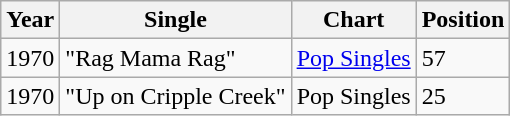<table class="wikitable">
<tr>
<th>Year</th>
<th>Single</th>
<th>Chart</th>
<th>Position</th>
</tr>
<tr>
<td>1970</td>
<td>"Rag Mama Rag"</td>
<td><a href='#'>Pop Singles</a></td>
<td>57</td>
</tr>
<tr>
<td>1970</td>
<td>"Up on Cripple Creek"</td>
<td>Pop Singles</td>
<td>25</td>
</tr>
</table>
